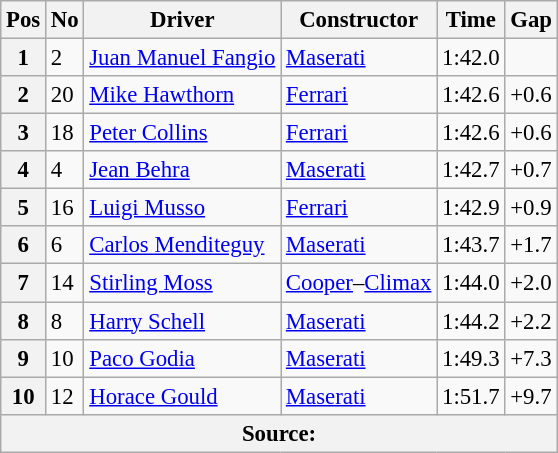<table class="wikitable sortable" style="font-size: 95%">
<tr>
<th>Pos</th>
<th>No</th>
<th>Driver</th>
<th>Constructor</th>
<th>Time</th>
<th>Gap</th>
</tr>
<tr>
<th>1</th>
<td>2</td>
<td> <a href='#'>Juan Manuel Fangio</a></td>
<td><a href='#'>Maserati</a></td>
<td>1:42.0</td>
<td></td>
</tr>
<tr>
<th>2</th>
<td>20</td>
<td> <a href='#'>Mike Hawthorn</a></td>
<td><a href='#'>Ferrari</a></td>
<td>1:42.6</td>
<td>+0.6</td>
</tr>
<tr>
<th>3</th>
<td>18</td>
<td> <a href='#'>Peter Collins</a></td>
<td><a href='#'>Ferrari</a></td>
<td>1:42.6</td>
<td>+0.6</td>
</tr>
<tr>
<th>4</th>
<td>4</td>
<td> <a href='#'>Jean Behra</a></td>
<td><a href='#'>Maserati</a></td>
<td>1:42.7</td>
<td>+0.7</td>
</tr>
<tr>
<th>5</th>
<td>16</td>
<td> <a href='#'>Luigi Musso</a></td>
<td><a href='#'>Ferrari</a></td>
<td>1:42.9</td>
<td>+0.9</td>
</tr>
<tr>
<th>6</th>
<td>6</td>
<td> <a href='#'>Carlos Menditeguy</a></td>
<td><a href='#'>Maserati</a></td>
<td>1:43.7</td>
<td>+1.7</td>
</tr>
<tr>
<th>7</th>
<td>14</td>
<td> <a href='#'>Stirling Moss</a></td>
<td><a href='#'>Cooper</a>–<a href='#'>Climax</a></td>
<td>1:44.0</td>
<td>+2.0</td>
</tr>
<tr>
<th>8</th>
<td>8</td>
<td> <a href='#'>Harry Schell</a></td>
<td><a href='#'>Maserati</a></td>
<td>1:44.2</td>
<td>+2.2</td>
</tr>
<tr>
<th>9</th>
<td>10</td>
<td> <a href='#'>Paco Godia</a></td>
<td><a href='#'>Maserati</a></td>
<td>1:49.3</td>
<td>+7.3</td>
</tr>
<tr>
<th>10</th>
<td>12</td>
<td> <a href='#'>Horace Gould</a></td>
<td><a href='#'>Maserati</a></td>
<td>1:51.7</td>
<td>+9.7</td>
</tr>
<tr>
<th colspan=6>Source:</th>
</tr>
</table>
